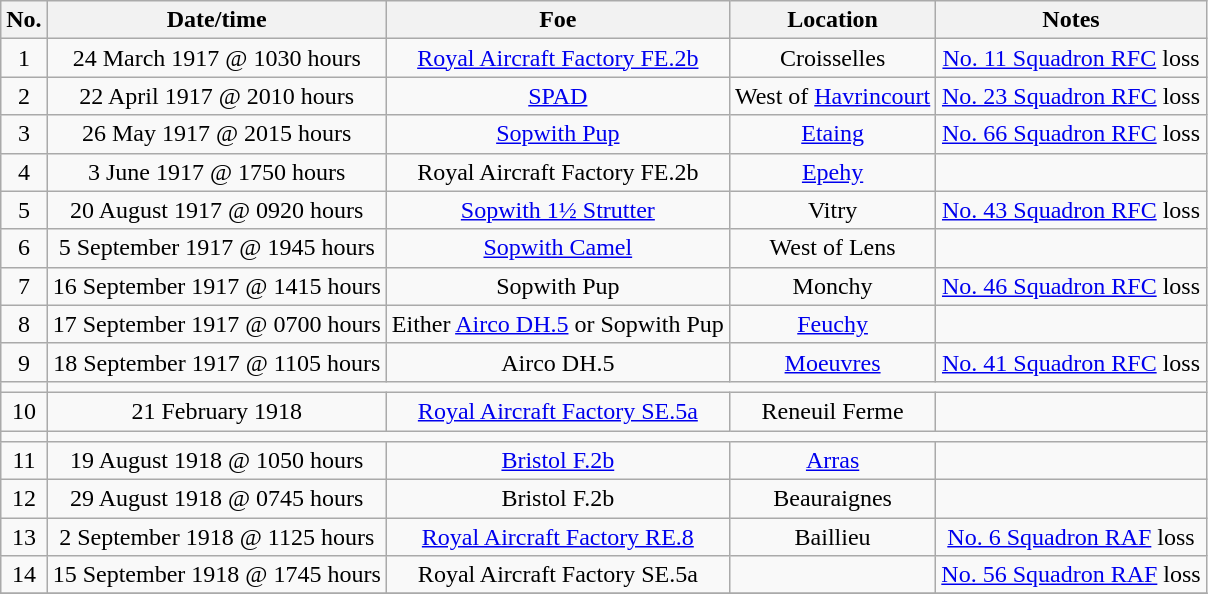<table class="wikitable">
<tr>
<th>No.</th>
<th>Date/time</th>
<th>Foe</th>
<th>Location</th>
<th>Notes</th>
</tr>
<tr>
<td align="center">1</td>
<td align="center">24 March 1917 @ 1030 hours</td>
<td align="center"><a href='#'>Royal Aircraft Factory FE.2b</a></td>
<td align="center">Croisselles</td>
<td align="center"><a href='#'>No. 11 Squadron RFC</a> loss</td>
</tr>
<tr>
<td align="center">2</td>
<td align="center">22 April 1917 @ 2010 hours</td>
<td align="center"><a href='#'>SPAD</a></td>
<td align="center">West of <a href='#'>Havrincourt</a></td>
<td align="center"><a href='#'>No. 23 Squadron RFC</a> loss</td>
</tr>
<tr>
<td align="center">3</td>
<td align="center">26 May 1917 @ 2015 hours</td>
<td align="center"><a href='#'>Sopwith Pup</a></td>
<td align="center"><a href='#'>Etaing</a></td>
<td align="center"><a href='#'>No. 66 Squadron RFC</a> loss</td>
</tr>
<tr>
<td align="center">4</td>
<td align="center">3 June 1917 @ 1750 hours</td>
<td align="center">Royal Aircraft Factory FE.2b</td>
<td align="center"><a href='#'>Epehy</a></td>
<td align="center"></td>
</tr>
<tr>
<td align="center">5</td>
<td align="center">20 August 1917 @ 0920 hours</td>
<td align="center"><a href='#'>Sopwith 1½ Strutter</a></td>
<td align="center">Vitry</td>
<td align="center"><a href='#'>No. 43 Squadron RFC</a> loss</td>
</tr>
<tr>
<td align="center">6</td>
<td align="center">5 September 1917 @ 1945 hours</td>
<td align="center"><a href='#'>Sopwith Camel</a></td>
<td align="center">West of Lens</td>
<td align="center"></td>
</tr>
<tr>
<td align="center">7</td>
<td align="center">16 September 1917 @ 1415 hours</td>
<td align="center">Sopwith Pup</td>
<td align="center">Monchy</td>
<td align="center"><a href='#'>No. 46 Squadron RFC</a> loss</td>
</tr>
<tr>
<td align="center">8</td>
<td align="center">17 September 1917 @ 0700 hours</td>
<td align="center">Either <a href='#'>Airco DH.5</a> or Sopwith Pup</td>
<td align="center"><a href='#'>Feuchy</a></td>
<td align="center"></td>
</tr>
<tr>
<td align="center">9</td>
<td align="center">18 September 1917 @ 1105 hours</td>
<td align="center">Airco DH.5</td>
<td align="center"><a href='#'>Moeuvres</a></td>
<td align="center"><a href='#'>No. 41 Squadron RFC</a> loss</td>
</tr>
<tr>
<td></td>
</tr>
<tr>
<td align="center">10</td>
<td align="center">21 February 1918</td>
<td align="center"><a href='#'>Royal Aircraft Factory SE.5a</a></td>
<td align="center">Reneuil Ferme</td>
<td align="center"></td>
</tr>
<tr>
<td></td>
</tr>
<tr>
<td align="center">11</td>
<td align="center">19 August 1918 @ 1050 hours</td>
<td align="center"><a href='#'>Bristol F.2b</a></td>
<td align="center"><a href='#'>Arras</a></td>
<td align="center"></td>
</tr>
<tr>
<td align="center">12</td>
<td align="center">29 August 1918 @ 0745 hours</td>
<td align="center">Bristol F.2b</td>
<td align="center">Beauraignes</td>
<td align="center"></td>
</tr>
<tr>
<td align="center">13</td>
<td align="center">2 September 1918 @ 1125 hours</td>
<td align="center"><a href='#'>Royal Aircraft Factory RE.8</a></td>
<td align="center">Baillieu</td>
<td align="center"><a href='#'>No. 6 Squadron RAF</a> loss</td>
</tr>
<tr>
<td align="center">14</td>
<td align="center">15 September 1918 @ 1745 hours</td>
<td align="center">Royal Aircraft Factory SE.5a</td>
<td align="center"></td>
<td align="center"><a href='#'>No. 56 Squadron RAF</a> loss</td>
</tr>
<tr>
</tr>
</table>
